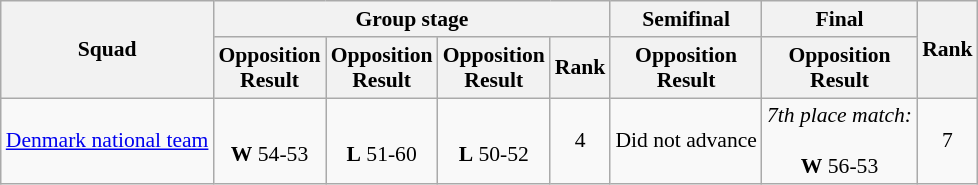<table class=wikitable style="font-size:90%">
<tr>
<th rowspan="2">Squad</th>
<th colspan="4">Group stage</th>
<th>Semifinal</th>
<th>Final</th>
<th rowspan="2">Rank</th>
</tr>
<tr>
<th>Opposition<br>Result</th>
<th>Opposition<br>Result</th>
<th>Opposition<br>Result</th>
<th>Rank</th>
<th>Opposition<br>Result</th>
<th>Opposition<br>Result</th>
</tr>
<tr align=center>
<td align=left><a href='#'>Denmark national team</a></td>
<td><br><strong>W</strong> 54-53</td>
<td><br><strong>L</strong> 51-60</td>
<td><br><strong>L</strong> 50-52</td>
<td>4</td>
<td>Did not advance</td>
<td><em>7th place match:</em><br><br><strong>W</strong> 56-53</td>
<td>7</td>
</tr>
</table>
